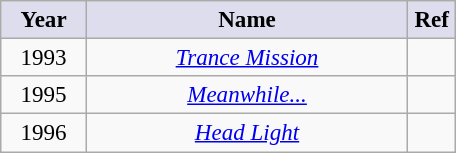<table class="wikitable" style="font-size:96%; text-align:center; margin: 6px;">
<tr>
<th style="background:#dde; width:50px;">Year</th>
<th style="background:#dde; width:207px;">Name</th>
<th style="background:#dde; width:25px;">Ref</th>
</tr>
<tr>
<td>1993</td>
<td><em><a href='#'>Trance Mission</a></em></td>
<td></td>
</tr>
<tr>
<td>1995</td>
<td><em><a href='#'>Meanwhile...</a></em></td>
<td></td>
</tr>
<tr>
<td>1996</td>
<td><em><a href='#'>Head Light</a></em></td>
<td></td>
</tr>
</table>
